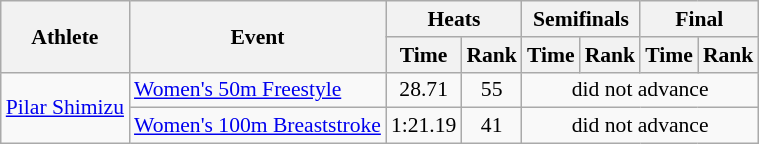<table class=wikitable style="font-size:90%">
<tr>
<th rowspan="2">Athlete</th>
<th rowspan="2">Event</th>
<th colspan="2">Heats</th>
<th colspan="2">Semifinals</th>
<th colspan="2">Final</th>
</tr>
<tr>
<th>Time</th>
<th>Rank</th>
<th>Time</th>
<th>Rank</th>
<th>Time</th>
<th>Rank</th>
</tr>
<tr>
<td rowspan="2"><a href='#'>Pilar Shimizu</a></td>
<td><a href='#'>Women's 50m Freestyle</a></td>
<td align=center>28.71</td>
<td align=center>55</td>
<td align=center colspan=4>did not advance</td>
</tr>
<tr>
<td><a href='#'>Women's 100m Breaststroke</a></td>
<td align=center>1:21.19</td>
<td align=center>41</td>
<td align=center colspan=4>did not advance</td>
</tr>
</table>
